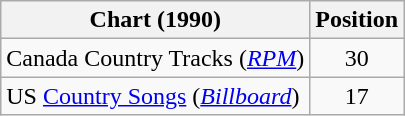<table class="wikitable sortable">
<tr>
<th scope="col">Chart (1990)</th>
<th scope="col">Position</th>
</tr>
<tr>
<td>Canada Country Tracks (<em><a href='#'>RPM</a></em>)</td>
<td align="center">30</td>
</tr>
<tr>
<td>US <a href='#'>Country Songs</a> (<em><a href='#'>Billboard</a></em>)</td>
<td align="center">17</td>
</tr>
</table>
